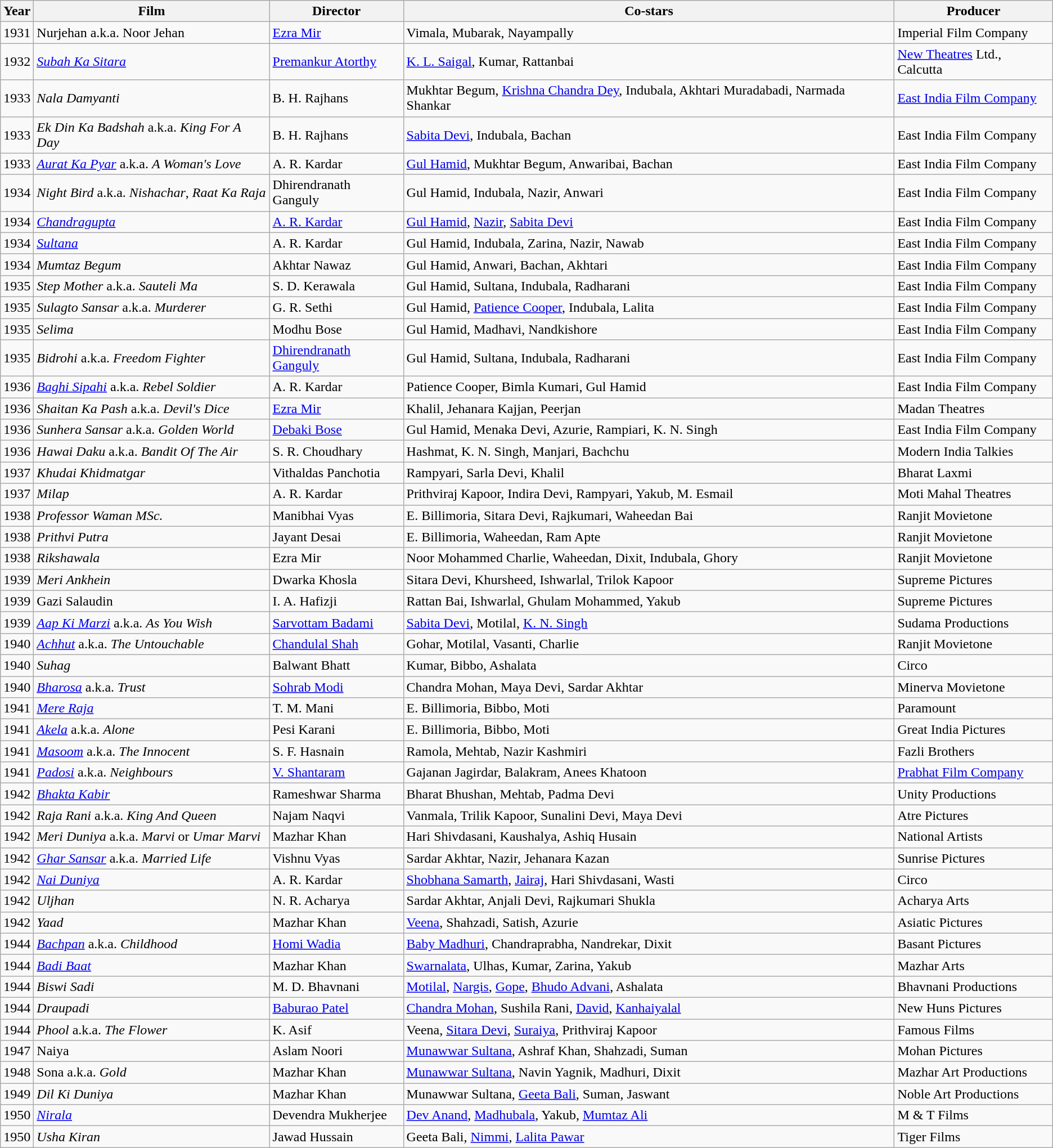<table class="wikitable">
<tr>
<th>Year</th>
<th>Film</th>
<th>Director</th>
<th>Co-stars</th>
<th>Producer</th>
</tr>
<tr>
<td>1931</td>
<td>Nurjehan a.k.a. Noor Jehan</td>
<td><a href='#'>Ezra Mir</a></td>
<td>Vimala, Mubarak, Nayampally</td>
<td>Imperial Film Company</td>
</tr>
<tr>
<td>1932</td>
<td><em><a href='#'>Subah Ka Sitara</a></em></td>
<td><a href='#'>Premankur Atorthy</a></td>
<td><a href='#'>K. L. Saigal</a>, Kumar, Rattanbai</td>
<td><a href='#'>New Theatres</a> Ltd., Calcutta</td>
</tr>
<tr>
<td>1933</td>
<td><em>Nala Damyanti</em></td>
<td>B. H. Rajhans</td>
<td>Mukhtar Begum, <a href='#'>Krishna Chandra Dey</a>, Indubala, Akhtari Muradabadi, Narmada Shankar</td>
<td><a href='#'>East India Film Company</a></td>
</tr>
<tr>
<td>1933</td>
<td><em>Ek Din Ka Badshah</em> a.k.a. <em>King For A Day</em></td>
<td>B. H. Rajhans</td>
<td><a href='#'>Sabita Devi</a>, Indubala, Bachan</td>
<td>East India Film Company</td>
</tr>
<tr>
<td>1933</td>
<td><em><a href='#'>Aurat Ka Pyar</a></em> a.k.a. <em>A Woman's Love</em></td>
<td>A. R. Kardar</td>
<td><a href='#'>Gul Hamid</a>, Mukhtar Begum, Anwaribai, Bachan</td>
<td>East India Film Company</td>
</tr>
<tr>
<td>1934</td>
<td><em>Night Bird</em> a.k.a. <em>Nishachar</em>, <em>Raat Ka Raja</em></td>
<td>Dhirendranath Ganguly</td>
<td>Gul Hamid, Indubala, Nazir, Anwari</td>
<td>East India Film Company</td>
</tr>
<tr>
<td>1934</td>
<td><em><a href='#'>Chandragupta</a></em></td>
<td><a href='#'>A. R. Kardar</a></td>
<td><a href='#'>Gul Hamid</a>, <a href='#'>Nazir</a>, <a href='#'>Sabita Devi</a></td>
<td>East India Film Company</td>
</tr>
<tr>
<td>1934</td>
<td><em><a href='#'>Sultana</a></em></td>
<td>A. R. Kardar</td>
<td>Gul Hamid, Indubala, Zarina, Nazir, Nawab</td>
<td>East India Film Company</td>
</tr>
<tr>
<td>1934</td>
<td><em>Mumtaz Begum</em></td>
<td>Akhtar Nawaz</td>
<td>Gul Hamid, Anwari, Bachan, Akhtari</td>
<td>East India Film Company</td>
</tr>
<tr>
<td>1935</td>
<td><em>Step Mother</em> a.k.a. <em>Sauteli Ma</em></td>
<td>S. D. Kerawala</td>
<td>Gul Hamid, Sultana, Indubala, Radharani</td>
<td>East India Film Company</td>
</tr>
<tr>
<td>1935</td>
<td><em>Sulagto Sansar</em> a.k.a. <em>Murderer</em></td>
<td>G. R. Sethi</td>
<td>Gul Hamid, <a href='#'>Patience Cooper</a>, Indubala, Lalita</td>
<td>East India Film Company</td>
</tr>
<tr>
<td>1935</td>
<td><em>Selima</em></td>
<td>Modhu Bose</td>
<td>Gul Hamid, Madhavi, Nandkishore</td>
<td>East India Film Company</td>
</tr>
<tr>
<td>1935</td>
<td><em>Bidrohi</em> a.k.a. <em>Freedom Fighter</em></td>
<td><a href='#'>Dhirendranath Ganguly</a></td>
<td>Gul Hamid, Sultana, Indubala, Radharani</td>
<td>East India Film Company</td>
</tr>
<tr>
<td>1936</td>
<td><em><a href='#'>Baghi Sipahi</a></em> a.k.a. <em>Rebel Soldier</em></td>
<td>A. R. Kardar</td>
<td>Patience Cooper, Bimla Kumari, Gul Hamid</td>
<td>East India Film Company</td>
</tr>
<tr>
<td>1936</td>
<td><em>Shaitan Ka Pash</em> a.k.a. <em>Devil's Dice</em></td>
<td><a href='#'>Ezra Mir</a></td>
<td>Khalil, Jehanara Kajjan, Peerjan</td>
<td>Madan Theatres</td>
</tr>
<tr>
<td>1936</td>
<td><em>Sunhera Sansar</em> a.k.a. <em>Golden World</em></td>
<td><a href='#'>Debaki Bose</a></td>
<td>Gul Hamid, Menaka Devi, Azurie, Rampiari, K. N. Singh</td>
<td>East India Film Company</td>
</tr>
<tr>
<td>1936</td>
<td><em>Hawai Daku</em> a.k.a. <em>Bandit Of The Air</em></td>
<td>S. R. Choudhary</td>
<td>Hashmat, K. N. Singh, Manjari, Bachchu</td>
<td>Modern India Talkies</td>
</tr>
<tr>
<td>1937</td>
<td><em>Khudai Khidmatgar</em></td>
<td>Vithaldas Panchotia</td>
<td>Rampyari, Sarla Devi, Khalil</td>
<td>Bharat Laxmi</td>
</tr>
<tr>
<td>1937</td>
<td><em>Milap</em></td>
<td>A. R. Kardar</td>
<td>Prithviraj Kapoor, Indira Devi, Rampyari, Yakub, M. Esmail</td>
<td>Moti Mahal Theatres</td>
</tr>
<tr>
<td>1938</td>
<td><em>Professor Waman MSc.</em></td>
<td>Manibhai Vyas</td>
<td>E. Billimoria, Sitara Devi, Rajkumari, Waheedan Bai</td>
<td>Ranjit Movietone</td>
</tr>
<tr>
<td>1938</td>
<td><em>Prithvi Putra</em></td>
<td>Jayant Desai</td>
<td>E. Billimoria, Waheedan, Ram Apte</td>
<td>Ranjit Movietone</td>
</tr>
<tr>
<td>1938</td>
<td><em>Rikshawala</em></td>
<td>Ezra Mir</td>
<td>Noor Mohammed Charlie, Waheedan, Dixit, Indubala, Ghory</td>
<td>Ranjit Movietone</td>
</tr>
<tr>
<td>1939</td>
<td><em>Meri Ankhein</em></td>
<td>Dwarka Khosla</td>
<td>Sitara Devi, Khursheed, Ishwarlal, Trilok Kapoor</td>
<td>Supreme Pictures</td>
</tr>
<tr>
<td>1939</td>
<td>Gazi Salaudin</td>
<td>I. A. Hafizji</td>
<td>Rattan Bai, Ishwarlal, Ghulam Mohammed, Yakub</td>
<td>Supreme Pictures</td>
</tr>
<tr>
<td>1939</td>
<td><em><a href='#'>Aap Ki Marzi</a></em> a.k.a. <em>As You Wish</em></td>
<td><a href='#'>Sarvottam Badami</a></td>
<td><a href='#'>Sabita Devi</a>, Motilal, <a href='#'>K. N. Singh</a></td>
<td>Sudama Productions</td>
</tr>
<tr>
<td>1940</td>
<td><em><a href='#'>Achhut</a></em> a.k.a. <em>The Untouchable</em></td>
<td><a href='#'>Chandulal Shah</a></td>
<td>Gohar, Motilal, Vasanti, Charlie</td>
<td>Ranjit Movietone</td>
</tr>
<tr>
<td>1940</td>
<td><em>Suhag</em></td>
<td>Balwant Bhatt</td>
<td>Kumar, Bibbo, Ashalata</td>
<td>Circo</td>
</tr>
<tr>
<td>1940</td>
<td><em><a href='#'>Bharosa</a></em> a.k.a. <em>Trust</em></td>
<td><a href='#'>Sohrab Modi</a></td>
<td>Chandra Mohan, Maya Devi, Sardar Akhtar</td>
<td>Minerva Movietone</td>
</tr>
<tr>
<td>1941</td>
<td><em><a href='#'>Mere Raja</a></em></td>
<td>T. M. Mani</td>
<td>E. Billimoria, Bibbo, Moti</td>
<td>Paramount</td>
</tr>
<tr>
<td>1941</td>
<td><em><a href='#'>Akela</a></em> a.k.a. <em>Alone</em></td>
<td>Pesi Karani</td>
<td>E. Billimoria, Bibbo, Moti</td>
<td>Great India Pictures</td>
</tr>
<tr>
<td>1941</td>
<td><em><a href='#'>Masoom</a></em> a.k.a. <em>The Innocent</em></td>
<td>S. F. Hasnain</td>
<td>Ramola, Mehtab, Nazir Kashmiri</td>
<td>Fazli Brothers</td>
</tr>
<tr>
<td>1941</td>
<td><em><a href='#'>Padosi</a></em> a.k.a. <em>Neighbours</em></td>
<td><a href='#'>V. Shantaram</a></td>
<td>Gajanan Jagirdar, Balakram, Anees Khatoon</td>
<td><a href='#'>Prabhat Film Company</a></td>
</tr>
<tr>
<td>1942</td>
<td><em><a href='#'>Bhakta Kabir</a></em></td>
<td>Rameshwar Sharma</td>
<td>Bharat Bhushan, Mehtab, Padma Devi</td>
<td>Unity Productions</td>
</tr>
<tr>
<td>1942</td>
<td><em>Raja Rani</em> a.k.a. <em>King And Queen</em></td>
<td>Najam Naqvi</td>
<td>Vanmala, Trilik Kapoor, Sunalini Devi, Maya Devi</td>
<td>Atre Pictures</td>
</tr>
<tr>
<td>1942</td>
<td><em>Meri Duniya</em> a.k.a. <em>Marvi</em> or <em>Umar Marvi</em></td>
<td>Mazhar Khan</td>
<td>Hari Shivdasani, Kaushalya, Ashiq Husain</td>
<td>National Artists</td>
</tr>
<tr>
<td>1942</td>
<td><em><a href='#'>Ghar Sansar</a></em> a.k.a. <em>Married Life</em></td>
<td>Vishnu Vyas</td>
<td>Sardar Akhtar, Nazir, Jehanara Kazan</td>
<td>Sunrise Pictures</td>
</tr>
<tr>
<td>1942</td>
<td><em><a href='#'>Nai Duniya</a></em></td>
<td>A. R. Kardar</td>
<td><a href='#'>Shobhana Samarth</a>, <a href='#'>Jairaj</a>, Hari Shivdasani, Wasti</td>
<td>Circo</td>
</tr>
<tr>
<td>1942</td>
<td><em>Uljhan</em></td>
<td>N. R. Acharya</td>
<td>Sardar Akhtar, Anjali Devi, Rajkumari Shukla</td>
<td>Acharya Arts</td>
</tr>
<tr>
<td>1942</td>
<td><em>Yaad</em></td>
<td>Mazhar Khan</td>
<td><a href='#'>Veena</a>, Shahzadi, Satish, Azurie</td>
<td>Asiatic Pictures</td>
</tr>
<tr>
<td>1944</td>
<td><em><a href='#'>Bachpan</a></em> a.k.a. <em>Childhood</em></td>
<td><a href='#'>Homi Wadia</a></td>
<td><a href='#'>Baby Madhuri</a>, Chandraprabha, Nandrekar, Dixit</td>
<td>Basant Pictures</td>
</tr>
<tr>
<td>1944</td>
<td><em><a href='#'>Badi Baat</a></em></td>
<td>Mazhar Khan</td>
<td><a href='#'>Swarnalata</a>, Ulhas, Kumar, Zarina, Yakub</td>
<td>Mazhar Arts</td>
</tr>
<tr>
<td>1944</td>
<td><em>Biswi Sadi</em></td>
<td>M. D. Bhavnani</td>
<td><a href='#'>Motilal</a>, <a href='#'>Nargis</a>, <a href='#'>Gope</a>, <a href='#'>Bhudo Advani</a>, Ashalata</td>
<td>Bhavnani Productions</td>
</tr>
<tr>
<td>1944</td>
<td><em>Draupadi</em></td>
<td><a href='#'>Baburao Patel</a></td>
<td><a href='#'>Chandra Mohan</a>, Sushila Rani, <a href='#'>David</a>, <a href='#'>Kanhaiyalal</a></td>
<td>New Huns Pictures</td>
</tr>
<tr>
<td>1944</td>
<td><em>Phool</em> a.k.a. <em>The Flower</em></td>
<td>K. Asif</td>
<td>Veena, <a href='#'>Sitara Devi</a>, <a href='#'>Suraiya</a>, Prithviraj Kapoor</td>
<td>Famous Films</td>
</tr>
<tr>
<td>1947</td>
<td>Naiya</td>
<td>Aslam Noori</td>
<td><a href='#'>Munawwar Sultana</a>, Ashraf Khan, Shahzadi, Suman</td>
<td>Mohan Pictures</td>
</tr>
<tr>
<td>1948</td>
<td>Sona a.k.a. <em>Gold</em></td>
<td>Mazhar Khan</td>
<td><a href='#'>Munawwar Sultana</a>, Navin Yagnik, Madhuri, Dixit</td>
<td>Mazhar Art Productions</td>
</tr>
<tr>
<td>1949</td>
<td><em>Dil Ki Duniya</em></td>
<td>Mazhar Khan</td>
<td>Munawwar Sultana, <a href='#'>Geeta Bali</a>, Suman, Jaswant</td>
<td>Noble Art Productions</td>
</tr>
<tr>
<td>1950</td>
<td><em><a href='#'>Nirala</a></em></td>
<td>Devendra Mukherjee</td>
<td><a href='#'>Dev Anand</a>, <a href='#'>Madhubala</a>, Yakub, <a href='#'>Mumtaz Ali</a></td>
<td>M & T Films</td>
</tr>
<tr>
<td>1950</td>
<td><em>Usha Kiran</em></td>
<td>Jawad Hussain</td>
<td>Geeta Bali, <a href='#'>Nimmi</a>, <a href='#'>Lalita Pawar</a></td>
<td>Tiger Films</td>
</tr>
</table>
